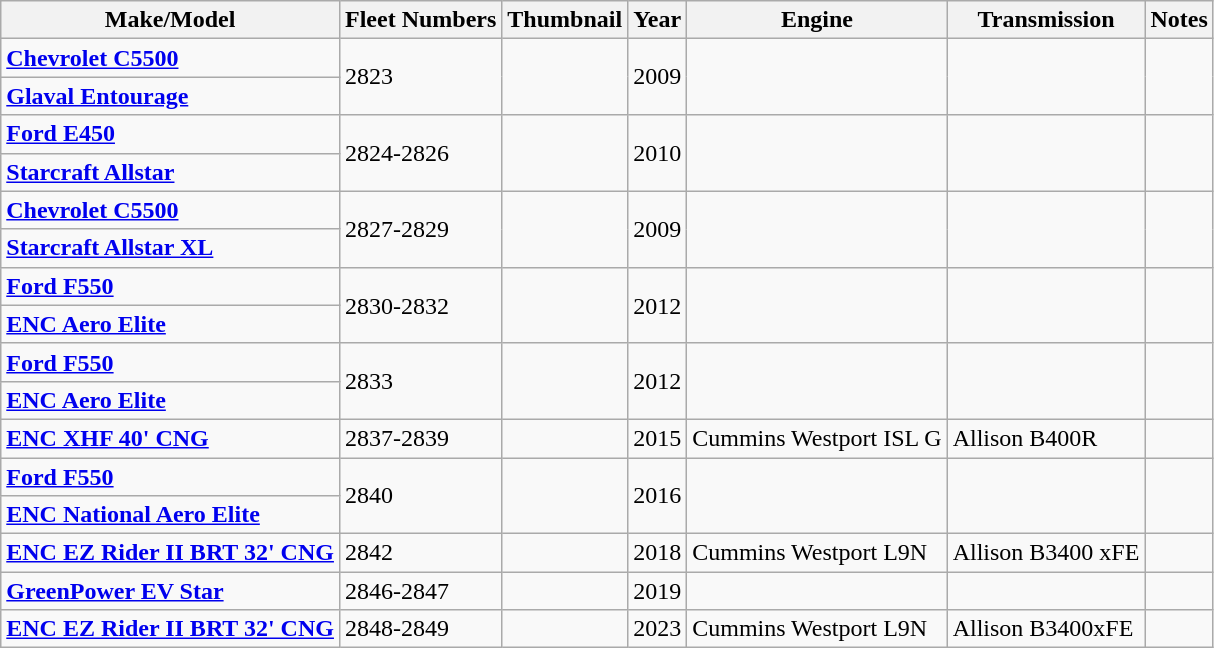<table class="wikitable">
<tr>
<th><strong>Make/Model</strong></th>
<th>Fleet Numbers</th>
<th>Thumbnail</th>
<th>Year</th>
<th>Engine</th>
<th>Transmission</th>
<th>Notes</th>
</tr>
<tr>
<td><a href='#'><strong>Chevrolet C5500</strong></a></td>
<td rowspan="2">2823</td>
<td rowspan="2"></td>
<td rowspan="2">2009</td>
<td rowspan="2"></td>
<td rowspan="2"></td>
<td rowspan="2"></td>
</tr>
<tr>
<td><strong><a href='#'>Glaval Entourage</a></strong></td>
</tr>
<tr>
<td><strong><a href='#'>Ford E450</a></strong></td>
<td rowspan="2">2824-2826</td>
<td rowspan="2"></td>
<td rowspan="2">2010</td>
<td rowspan="2"></td>
<td rowspan="2"></td>
<td rowspan="2"></td>
</tr>
<tr>
<td><strong><a href='#'>Starcraft Allstar</a></strong></td>
</tr>
<tr>
<td><a href='#'><strong>Chevrolet C5500</strong></a></td>
<td rowspan="2">2827-2829</td>
<td rowspan="2"></td>
<td rowspan="2">2009</td>
<td rowspan="2"></td>
<td rowspan="2"></td>
<td rowspan="2"></td>
</tr>
<tr>
<td><strong><a href='#'>Starcraft Allstar XL</a></strong></td>
</tr>
<tr>
<td><strong><a href='#'>Ford F550</a></strong></td>
<td rowspan="2">2830-2832</td>
<td rowspan="2"></td>
<td rowspan="2">2012</td>
<td rowspan="2"></td>
<td rowspan="2"></td>
<td rowspan="2"></td>
</tr>
<tr>
<td><a href='#'><strong>ENC Aero Elite</strong></a></td>
</tr>
<tr>
<td><strong><a href='#'>Ford F550</a></strong></td>
<td rowspan="2">2833</td>
<td rowspan="2"></td>
<td rowspan="2">2012</td>
<td rowspan="2"></td>
<td rowspan="2"></td>
<td rowspan="2"></td>
</tr>
<tr>
<td><a href='#'><strong>ENC Aero Elite</strong></a></td>
</tr>
<tr>
<td><strong><a href='#'>ENC XHF 40' CNG</a></strong></td>
<td>2837-2839</td>
<td></td>
<td>2015</td>
<td>Cummins Westport ISL G</td>
<td>Allison B400R</td>
<td></td>
</tr>
<tr>
<td><strong><a href='#'>Ford F550</a></strong></td>
<td rowspan="2">2840</td>
<td rowspan="2"></td>
<td rowspan="2">2016</td>
<td rowspan="2"></td>
<td rowspan="2"></td>
<td rowspan="2"></td>
</tr>
<tr>
<td><a href='#'><strong>ENC National Aero Elite</strong></a></td>
</tr>
<tr>
<td><strong><a href='#'>ENC EZ Rider II BRT 32' CNG</a></strong></td>
<td>2842</td>
<td></td>
<td>2018</td>
<td>Cummins Westport L9N</td>
<td>Allison B3400 xFE</td>
<td></td>
</tr>
<tr>
<td><strong><a href='#'>GreenPower EV Star</a></strong></td>
<td>2846-2847</td>
<td></td>
<td>2019</td>
<td></td>
<td></td>
<td></td>
</tr>
<tr>
<td><strong><a href='#'>ENC EZ Rider II BRT 32' CNG</a></strong></td>
<td>2848-2849</td>
<td></td>
<td>2023</td>
<td>Cummins Westport L9N</td>
<td>Allison B3400xFE</td>
<td></td>
</tr>
</table>
